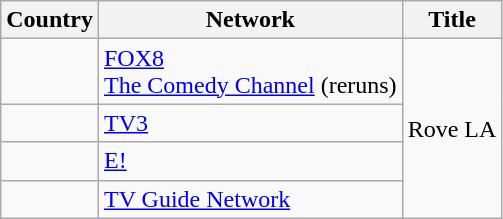<table class="wikitable">
<tr>
<th>Country</th>
<th>Network</th>
<th>Title</th>
</tr>
<tr>
<td></td>
<td><a href='#'>FOX8</a><br><a href='#'>The Comedy Channel</a> (reruns)</td>
<td rowspan="4">Rove LA</td>
</tr>
<tr>
<td></td>
<td><a href='#'>TV3</a></td>
</tr>
<tr>
<td></td>
<td><a href='#'>E!</a></td>
</tr>
<tr>
<td></td>
<td><a href='#'>TV Guide Network</a></td>
</tr>
</table>
